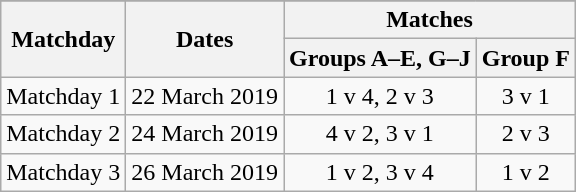<table class="wikitable" style="text-align:center">
<tr>
</tr>
<tr>
<th rowspan=2>Matchday</th>
<th rowspan=2>Dates</th>
<th colspan=2>Matches</th>
</tr>
<tr>
<th>Groups A–E, G–J</th>
<th>Group F</th>
</tr>
<tr>
<td>Matchday 1</td>
<td>22 March 2019</td>
<td>1 v 4, 2 v 3</td>
<td>3 v 1</td>
</tr>
<tr>
<td>Matchday 2</td>
<td>24 March 2019</td>
<td>4 v 2, 3 v 1</td>
<td>2 v 3</td>
</tr>
<tr>
<td>Matchday 3</td>
<td>26 March 2019</td>
<td>1 v 2, 3 v 4</td>
<td>1 v 2</td>
</tr>
</table>
